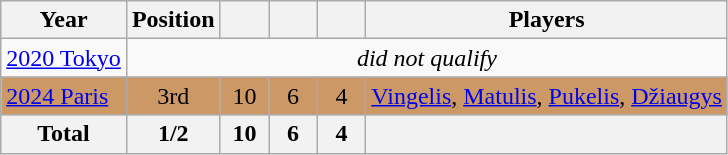<table class="wikitable" style="text-align: center;">
<tr>
<th>Year</th>
<th>Position</th>
<th width=25px></th>
<th width=25px></th>
<th width=25px></th>
<th>Players</th>
</tr>
<tr>
<td style="text-align: left;"> <a href='#'>2020 Tokyo</a></td>
<td colspan=5><em>did not qualify</em></td>
</tr>
<tr style="background:#cc9966;">
<td style="text-align: left;"> <a href='#'>2024 Paris</a></td>
<td>3rd</td>
<td>10</td>
<td>6</td>
<td>4</td>
<td><a href='#'>Vingelis</a>, <a href='#'>Matulis</a>, <a href='#'>Pukelis</a>, <a href='#'>Džiaugys</a></td>
</tr>
<tr>
<th>Total</th>
<th>1/2</th>
<th>10</th>
<th>6</th>
<th>4</th>
<th></th>
</tr>
</table>
